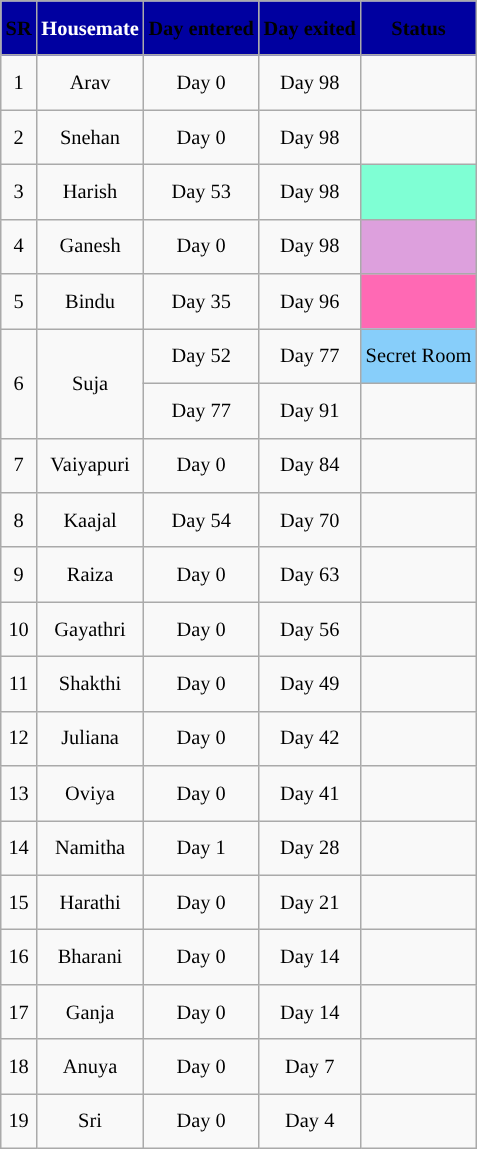<table class="wikitable sortable" style=" text-align:center; font-size:85%;  line-height:30px; width:auto;">
<tr>
<th scope="col" style ="background:#0000A0;"style="background:#0000A0 ;color:white">SR</th>
<th scope="col" style="background:#0000A0 ;color:white">Housemate</th>
<th scope="col" style ="background:#0000A0;"style="background:#0000A0 ;color:white">Day entered</th>
<th scope="col" style ="background:#0000A0;"style="background:#0000A0 ;color:white">Day exited</th>
<th scope="col" style ="background:#0000A0;"style="background:#0000A0 ;color:white">Status</th>
</tr>
<tr>
<td>1</td>
<td>Arav</td>
<td>Day 0</td>
<td>Day 98</td>
<td></td>
</tr>
<tr>
<td>2</td>
<td>Snehan</td>
<td>Day 0</td>
<td Day 98>Day 98</td>
<td></td>
</tr>
<tr>
<td>3</td>
<td>Harish</td>
<td>Day 53</td>
<td>Day 98</td>
<td style="background:#7FFFD4"></td>
</tr>
<tr>
<td>4</td>
<td>Ganesh</td>
<td>Day 0</td>
<td>Day 98</td>
<td style="background:#DDA0DD;"></td>
</tr>
<tr>
<td>5</td>
<td>Bindu</td>
<td>Day 35</td>
<td>Day 96</td>
<td style="background:#FF69B4;"></td>
</tr>
<tr>
<td rowspan="2">6</td>
<td rowspan="2">Suja</td>
<td>Day 52</td>
<td>Day 77</td>
<td style="background:#87CEFA;">Secret Room</td>
</tr>
<tr>
<td>Day 77</td>
<td>Day 91</td>
<td></td>
</tr>
<tr>
<td>7</td>
<td>Vaiyapuri</td>
<td>Day 0</td>
<td>Day 84</td>
<td></td>
</tr>
<tr>
<td>8</td>
<td>Kaajal</td>
<td>Day 54</td>
<td>Day 70</td>
<td></td>
</tr>
<tr>
<td>9</td>
<td>Raiza</td>
<td>Day 0</td>
<td>Day 63</td>
<td></td>
</tr>
<tr>
<td>10</td>
<td>Gayathri</td>
<td>Day 0</td>
<td>Day 56</td>
<td></td>
</tr>
<tr>
<td>11</td>
<td>Shakthi</td>
<td>Day 0</td>
<td>Day 49</td>
<td></td>
</tr>
<tr>
<td>12</td>
<td>Juliana</td>
<td>Day 0</td>
<td>Day 42</td>
<td></td>
</tr>
<tr>
<td>13</td>
<td>Oviya</td>
<td>Day 0</td>
<td>Day 41</td>
<td></td>
</tr>
<tr>
<td>14</td>
<td>Namitha</td>
<td>Day 1</td>
<td>Day 28</td>
<td></td>
</tr>
<tr>
<td>15</td>
<td>Harathi</td>
<td>Day 0</td>
<td>Day 21</td>
<td></td>
</tr>
<tr>
<td>16</td>
<td>Bharani</td>
<td>Day 0</td>
<td>Day 14</td>
<td></td>
</tr>
<tr>
<td>17</td>
<td>Ganja</td>
<td>Day 0</td>
<td>Day 14</td>
<td></td>
</tr>
<tr>
<td>18</td>
<td>Anuya</td>
<td>Day 0</td>
<td>Day 7</td>
<td></td>
</tr>
<tr>
<td>19</td>
<td>Sri</td>
<td>Day 0</td>
<td>Day 4</td>
<td></td>
</tr>
</table>
